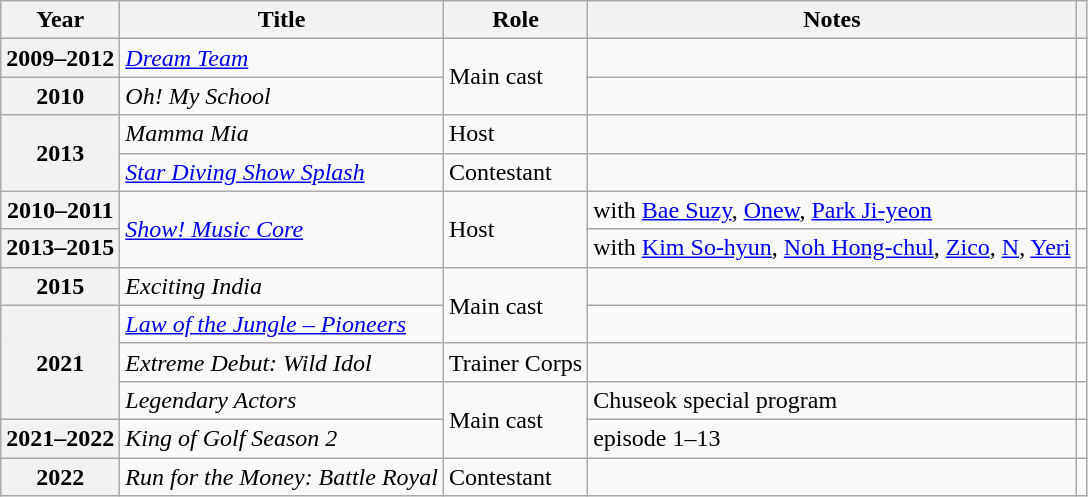<table class="wikitable sortable plainrowheaders">
<tr>
<th scope="col">Year</th>
<th scope="col">Title</th>
<th scope="col">Role</th>
<th scope="col" class="unsortable">Notes</th>
<th scope="col" class="unsortable"></th>
</tr>
<tr>
<th scope="row">2009–2012</th>
<td><em><a href='#'>Dream Team</a></em></td>
<td rowspan="2">Main cast</td>
<td></td>
<td style="text-align:center"></td>
</tr>
<tr>
<th scope="row">2010</th>
<td><em>Oh! My School</em></td>
<td></td>
<td style="text-align:center"></td>
</tr>
<tr>
<th scope="row" rowspan="2">2013</th>
<td><em>Mamma Mia</em></td>
<td>Host</td>
<td></td>
<td style="text-align:center"></td>
</tr>
<tr>
<td><em><a href='#'>Star Diving Show Splash</a></em></td>
<td>Contestant</td>
<td></td>
<td style="text-align:center"></td>
</tr>
<tr>
<th scope="row">2010–2011</th>
<td rowspan="2"><em><a href='#'>Show! Music Core</a></em></td>
<td rowspan="2">Host</td>
<td>with <a href='#'>Bae Suzy</a>, <a href='#'>Onew</a>, <a href='#'>Park Ji-yeon</a></td>
<td style="text-align:center"></td>
</tr>
<tr>
<th scope="row">2013–2015</th>
<td>with <a href='#'>Kim So-hyun</a>, <a href='#'>Noh Hong-chul</a>, <a href='#'>Zico</a>, <a href='#'>N</a>, <a href='#'>Yeri</a></td>
<td style="text-align:center"></td>
</tr>
<tr>
<th scope="row">2015</th>
<td><em>Exciting India</em></td>
<td rowspan="2">Main cast</td>
<td></td>
<td style="text-align:center"></td>
</tr>
<tr>
<th scope="row" rowspan="3">2021</th>
<td><em><a href='#'>Law of the Jungle – Pioneers</a></em></td>
<td></td>
<td style="text-align:center"></td>
</tr>
<tr>
<td><em>Extreme Debut: Wild Idol</em></td>
<td>Trainer Corps</td>
<td></td>
<td style="text-align:center"></td>
</tr>
<tr>
<td><em>Legendary Actors</em></td>
<td rowspan="2">Main cast</td>
<td>Chuseok special program</td>
<td style="text-align:center"></td>
</tr>
<tr>
<th scope="row">2021–2022</th>
<td><em>King of Golf Season 2</em></td>
<td>episode 1–13</td>
<td style="text-align:center"></td>
</tr>
<tr>
<th scope="row">2022</th>
<td><em>Run for the Money: Battle Royal</em></td>
<td>Contestant</td>
<td></td>
<td style="text-align:center"></td>
</tr>
</table>
